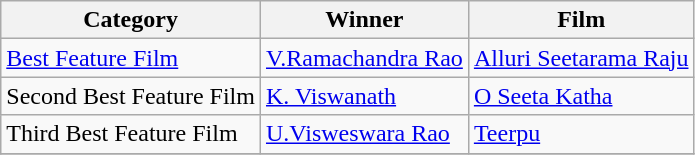<table class="wikitable">
<tr>
<th>Category</th>
<th>Winner</th>
<th>Film</th>
</tr>
<tr>
<td><a href='#'>Best Feature Film</a></td>
<td><a href='#'>V.Ramachandra Rao</a></td>
<td><a href='#'>Alluri Seetarama Raju</a></td>
</tr>
<tr>
<td>Second Best Feature Film</td>
<td><a href='#'>K. Viswanath</a></td>
<td><a href='#'>O Seeta Katha</a></td>
</tr>
<tr>
<td>Third Best Feature Film</td>
<td><a href='#'>U.Visweswara Rao</a></td>
<td><a href='#'>Teerpu</a></td>
</tr>
<tr>
</tr>
</table>
